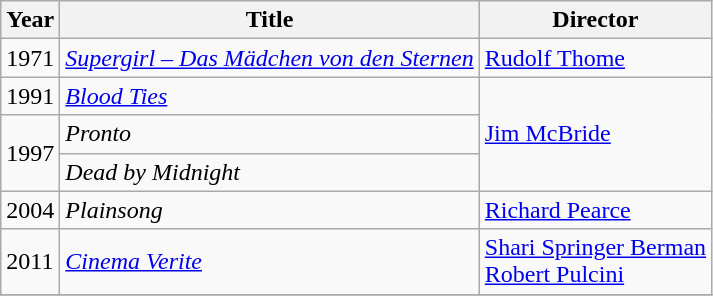<table class="wikitable">
<tr>
<th>Year</th>
<th>Title</th>
<th>Director</th>
</tr>
<tr>
<td>1971</td>
<td><em><a href='#'>Supergirl – Das Mädchen von den Sternen</a></em></td>
<td><a href='#'>Rudolf Thome</a></td>
</tr>
<tr>
<td>1991</td>
<td><em><a href='#'>Blood Ties</a></em></td>
<td rowspan=3><a href='#'>Jim McBride</a></td>
</tr>
<tr>
<td rowspan=2>1997</td>
<td><em>Pronto</em></td>
</tr>
<tr>
<td><em>Dead by Midnight</em></td>
</tr>
<tr>
<td>2004</td>
<td><em>Plainsong</em></td>
<td><a href='#'>Richard Pearce</a></td>
</tr>
<tr>
<td>2011</td>
<td><em><a href='#'>Cinema Verite</a></em></td>
<td><a href='#'>Shari Springer Berman<br>Robert Pulcini</a></td>
</tr>
<tr>
</tr>
</table>
